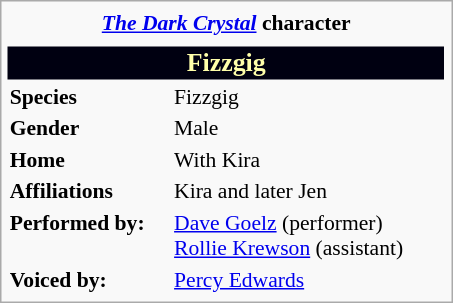<table class="infobox" style="width: 21em; font-size: 90%; text-align: left">
<tr>
<th colspan="2" style="text-align:center;"><em><a href='#'>The Dark Crystal</a></em> character</th>
</tr>
<tr>
<td colspan="2" style="text-align:center;"></td>
</tr>
<tr>
<th colspan="2" style="text-align:center; font-size: larger; background-color: #001; color: #ffa;">Fizzgig</th>
</tr>
<tr>
<th>Species</th>
<td>Fizzgig</td>
</tr>
<tr>
<th>Gender</th>
<td>Male</td>
</tr>
<tr>
<th>Home</th>
<td>With Kira</td>
</tr>
<tr>
<th>Affiliations</th>
<td>Kira and later Jen</td>
</tr>
<tr>
<th>Performed by:</th>
<td><a href='#'>Dave Goelz</a> (performer)<br><a href='#'>Rollie Krewson</a> (assistant)</td>
</tr>
<tr>
<th>Voiced by:</th>
<td><a href='#'>Percy Edwards</a></td>
</tr>
</table>
